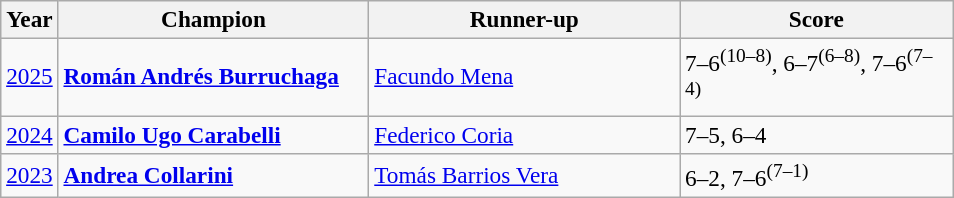<table class="wikitable" style="font-size:97%">
<tr>
<th>Year</th>
<th width="200">Champion</th>
<th width="200">Runner-up</th>
<th width="175">Score</th>
</tr>
<tr>
<td><a href='#'>2025</a></td>
<td> <strong><a href='#'>Román Andrés Burruchaga</a></strong></td>
<td> <a href='#'>Facundo Mena</a></td>
<td>7–6<sup>(10–8)</sup>, 6–7<sup>(6–8)</sup>, 7–6<sup>(7–4)</sup></td>
</tr>
<tr>
<td><a href='#'>2024</a></td>
<td> <strong><a href='#'>Camilo Ugo Carabelli</a></strong></td>
<td> <a href='#'>Federico Coria</a></td>
<td>7–5, 6–4</td>
</tr>
<tr>
<td><a href='#'>2023</a></td>
<td> <strong><a href='#'>Andrea Collarini</a></strong></td>
<td> <a href='#'>Tomás Barrios Vera</a></td>
<td>6–2, 7–6<sup>(7–1)</sup></td>
</tr>
</table>
